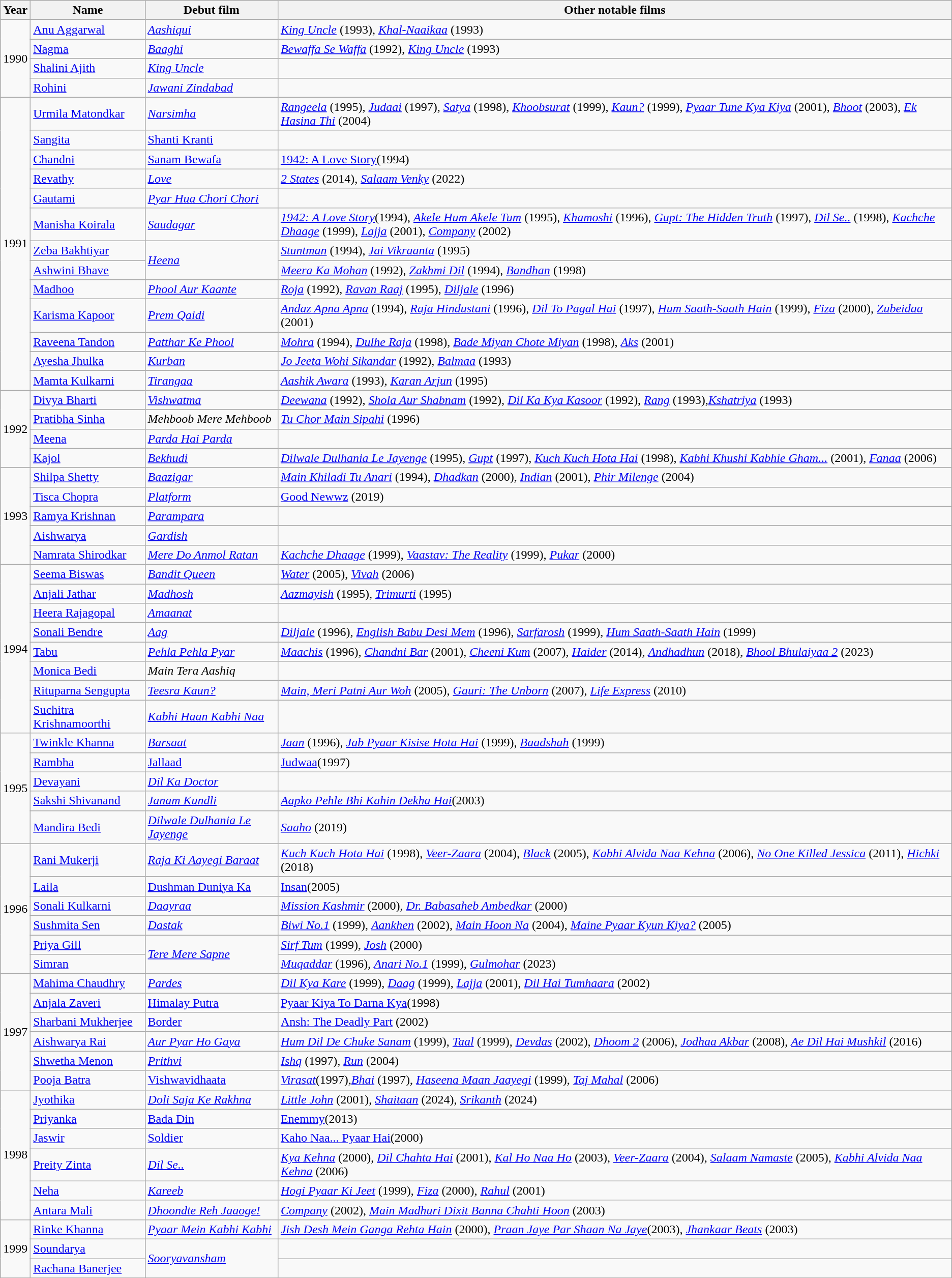<table class="wikitable sortable static-row-numbers static-row-header-text hover-highlight" "style="font-size: 100%">
<tr>
<th>Year</th>
<th>Name</th>
<th>Debut film</th>
<th class="unsortable">Other notable films</th>
</tr>
<tr>
<td rowspan="4">1990</td>
<td><a href='#'>Anu Aggarwal</a></td>
<td><em><a href='#'>Aashiqui</a></em></td>
<td><em><a href='#'>King Uncle</a></em> (1993),  <em><a href='#'>Khal-Naaikaa</a></em> (1993)</td>
</tr>
<tr>
<td><a href='#'>Nagma</a></td>
<td><em><a href='#'>Baaghi</a></em></td>
<td><em><a href='#'>Bewaffa Se Waffa</a></em> (1992), <em><a href='#'>King Uncle</a></em> (1993)</td>
</tr>
<tr>
<td><a href='#'>Shalini Ajith</a></td>
<td><em><a href='#'>King Uncle</a></em></td>
<td></td>
</tr>
<tr>
<td><a href='#'>Rohini</a></td>
<td><em><a href='#'>Jawani Zindabad</a></em></td>
<td></td>
</tr>
<tr>
<td rowspan="13">1991</td>
<td><a href='#'>Urmila Matondkar</a></td>
<td><em><a href='#'>Narsimha</a></em></td>
<td><em><a href='#'>Rangeela</a></em> (1995), <em><a href='#'>Judaai</a></em> (1997), <em><a href='#'>Satya</a></em> (1998), <em><a href='#'>Khoobsurat</a></em> (1999), <em><a href='#'>Kaun?</a></em> (1999),  <em><a href='#'>Pyaar Tune Kya Kiya</a></em> (2001), <em><a href='#'>Bhoot</a></em> (2003), <em><a href='#'>Ek Hasina Thi</a></em> (2004)</td>
</tr>
<tr>
<td><a href='#'>Sangita</a></td>
<td><a href='#'>Shanti Kranti</a></td>
<td></td>
</tr>
<tr>
<td><a href='#'> Chandni</a></td>
<td><a href='#'>Sanam Bewafa</a></td>
<td><a href='#'>1942: A Love Story</a>(1994)</td>
</tr>
<tr>
<td><a href='#'>Revathy</a></td>
<td><a href='#'><em>Love</em></a></td>
<td><a href='#'><em>2 States</em></a> (2014), <em><a href='#'>Salaam Venky</a></em> (2022)</td>
</tr>
<tr>
<td><a href='#'>Gautami</a></td>
<td><em><a href='#'>Pyar Hua Chori Chori</a></em></td>
<td></td>
</tr>
<tr>
<td><a href='#'>Manisha Koirala</a></td>
<td><em><a href='#'>Saudagar</a></em></td>
<td><em><a href='#'>1942: A Love Story</a></em>(1994), <em><a href='#'>Akele Hum Akele Tum</a></em> (1995), <em><a href='#'>Khamoshi</a></em> (1996), <em><a href='#'>Gupt: The Hidden Truth</a></em> (1997), <em><a href='#'>Dil Se..</a></em> (1998), <em><a href='#'>Kachche Dhaage</a></em> (1999), <em><a href='#'>Lajja</a></em> (2001), <em><a href='#'>Company</a></em> (2002)</td>
</tr>
<tr>
<td><a href='#'>Zeba Bakhtiyar</a></td>
<td rowspan=2><em><a href='#'>Heena</a></em></td>
<td><em><a href='#'>Stuntman</a></em> (1994), <em><a href='#'>Jai Vikraanta</a></em> (1995)</td>
</tr>
<tr>
<td><a href='#'>Ashwini Bhave</a></td>
<td><em><a href='#'>Meera Ka Mohan</a></em> (1992), <em><a href='#'>Zakhmi Dil</a></em> (1994), <em><a href='#'>Bandhan</a></em> (1998)</td>
</tr>
<tr>
<td><a href='#'>Madhoo</a></td>
<td><em><a href='#'>Phool Aur Kaante</a></em></td>
<td><em><a href='#'>Roja</a></em> (1992), <em><a href='#'>Ravan Raaj</a></em> (1995), <em><a href='#'>Diljale</a></em> (1996)</td>
</tr>
<tr>
<td><a href='#'>Karisma Kapoor</a></td>
<td><em><a href='#'>Prem Qaidi</a></em></td>
<td><em><a href='#'>Andaz Apna Apna</a></em> (1994), <em><a href='#'>Raja Hindustani</a></em> (1996), <em><a href='#'>Dil To Pagal Hai</a></em> (1997), <em><a href='#'>Hum Saath-Saath Hain</a></em> (1999), <em><a href='#'>Fiza</a></em> (2000), <em><a href='#'>Zubeidaa</a></em> (2001)</td>
</tr>
<tr>
<td><a href='#'>Raveena Tandon</a></td>
<td><em><a href='#'>Patthar Ke Phool</a></em></td>
<td><em><a href='#'>Mohra</a></em> (1994), <em><a href='#'>Dulhe Raja</a></em> (1998), <em><a href='#'>Bade Miyan Chote Miyan</a></em> (1998), <em><a href='#'>Aks</a></em> (2001)</td>
</tr>
<tr>
<td><a href='#'>Ayesha Jhulka</a></td>
<td><em><a href='#'>Kurban</a></em></td>
<td><em><a href='#'>Jo Jeeta Wohi Sikandar</a></em> (1992), <em><a href='#'>Balmaa</a></em> (1993)</td>
</tr>
<tr>
<td><a href='#'>Mamta Kulkarni</a></td>
<td><em><a href='#'>Tirangaa</a></em></td>
<td><em><a href='#'>Aashik Awara</a></em> (1993), <em><a href='#'>Karan Arjun</a></em> (1995)</td>
</tr>
<tr>
<td rowspan="4">1992</td>
<td><a href='#'>Divya Bharti</a></td>
<td><em><a href='#'>Vishwatma</a></em></td>
<td><em><a href='#'>Deewana</a></em> (1992), <em><a href='#'>Shola Aur Shabnam</a></em> (1992),  <em><a href='#'>Dil Ka Kya Kasoor</a></em> (1992), <em><a href='#'>Rang</a></em> (1993),<em><a href='#'>Kshatriya</a></em> (1993)</td>
</tr>
<tr>
<td><a href='#'>Pratibha Sinha</a></td>
<td><em>Mehboob Mere Mehboob</em></td>
<td><em><a href='#'>Tu Chor Main Sipahi</a></em> (1996)</td>
</tr>
<tr>
<td><a href='#'>Meena</a></td>
<td><a href='#'><em>Parda Hai Parda</em></a></td>
<td></td>
</tr>
<tr>
<td><a href='#'>Kajol</a></td>
<td><em><a href='#'>Bekhudi</a></em></td>
<td><em><a href='#'>Dilwale Dulhania Le Jayenge</a></em> (1995), <em><a href='#'>Gupt</a></em> (1997), <em><a href='#'>Kuch Kuch Hota Hai</a></em> (1998), <em><a href='#'>Kabhi Khushi Kabhie Gham...</a></em> (2001), <em><a href='#'>Fanaa</a></em> (2006)</td>
</tr>
<tr>
<td rowspan="5">1993</td>
<td><a href='#'>Shilpa Shetty</a></td>
<td><em><a href='#'>Baazigar</a></em></td>
<td><em><a href='#'>Main Khiladi Tu Anari</a></em> (1994), <em><a href='#'>Dhadkan</a></em> (2000), <em><a href='#'>Indian</a></em> (2001), <em><a href='#'>Phir Milenge</a></em> (2004)</td>
</tr>
<tr>
<td><a href='#'>Tisca Chopra</a></td>
<td><em><a href='#'>Platform</a></em></td>
<td><a href='#'>Good Newwz</a> (2019)</td>
</tr>
<tr>
<td><a href='#'>Ramya Krishnan</a></td>
<td><em><a href='#'> Parampara</a></em></td>
<td></td>
</tr>
<tr>
<td><a href='#'>Aishwarya</a></td>
<td><em><a href='#'>Gardish</a></em></td>
<td></td>
</tr>
<tr>
<td><a href='#'>Namrata Shirodkar</a></td>
<td><em><a href='#'>Mere Do Anmol Ratan</a></em></td>
<td><em><a href='#'>Kachche Dhaage</a></em> (1999), <em><a href='#'>Vaastav: The Reality</a></em> (1999), <em><a href='#'>Pukar</a></em> (2000)</td>
</tr>
<tr>
<td rowspan="8">1994</td>
<td><a href='#'>Seema Biswas</a></td>
<td><em><a href='#'>Bandit Queen</a></em></td>
<td><em><a href='#'>Water</a></em> (2005), <em><a href='#'>Vivah</a></em> (2006)</td>
</tr>
<tr>
<td><a href='#'>Anjali Jathar</a></td>
<td><em><a href='#'>Madhosh</a></em></td>
<td><em><a href='#'>Aazmayish</a></em> (1995), <em><a href='#'>Trimurti</a></em> (1995)</td>
</tr>
<tr>
<td><a href='#'>Heera Rajagopal</a></td>
<td><em><a href='#'>Amaanat</a></em></td>
<td></td>
</tr>
<tr>
<td><a href='#'>Sonali Bendre</a></td>
<td><em><a href='#'>Aag</a></em></td>
<td><em><a href='#'>Diljale</a></em> (1996), <em><a href='#'>English Babu Desi Mem</a></em> (1996), <em><a href='#'>Sarfarosh</a></em> (1999), <em><a href='#'>Hum Saath-Saath Hain</a></em> (1999)</td>
</tr>
<tr>
<td><a href='#'>Tabu</a></td>
<td><em><a href='#'>Pehla Pehla Pyar</a></em></td>
<td><em><a href='#'>Maachis</a></em> (1996), <em><a href='#'>Chandni Bar</a></em> (2001), <em><a href='#'>Cheeni Kum</a></em> (2007), <a href='#'><em>Haider</em></a> (2014), <em><a href='#'>Andhadhun</a></em> (2018), <em><a href='#'>Bhool Bhulaiyaa 2</a></em> (2023)</td>
</tr>
<tr>
<td><a href='#'>Monica Bedi</a></td>
<td><em>Main Tera Aashiq</em></td>
<td></td>
</tr>
<tr>
<td><a href='#'>Rituparna Sengupta</a></td>
<td><em><a href='#'>Teesra Kaun?</a></em></td>
<td><em><a href='#'>Main, Meri Patni Aur Woh</a></em> (2005), <em><a href='#'>Gauri: The Unborn</a></em> (2007), <em><a href='#'>Life Express</a></em> (2010)</td>
</tr>
<tr>
<td><a href='#'>Suchitra Krishnamoorthi</a></td>
<td><em><a href='#'>Kabhi Haan Kabhi Naa</a></em></td>
<td></td>
</tr>
<tr>
<td rowspan="5">1995</td>
<td><a href='#'>Twinkle Khanna</a></td>
<td><em><a href='#'>Barsaat</a></em></td>
<td><em><a href='#'>Jaan</a></em> (1996), <em><a href='#'>Jab Pyaar Kisise Hota Hai</a></em> (1999), <em><a href='#'>Baadshah</a></em> (1999)</td>
</tr>
<tr>
<td><a href='#'> Rambha</a></td>
<td><a href='#'>Jallaad</a></td>
<td><a href='#'>Judwaa</a>(1997)</td>
</tr>
<tr>
<td><a href='#'> Devayani</a></td>
<td><em><a href='#'>Dil Ka Doctor</a></em></td>
<td></td>
</tr>
<tr>
<td><a href='#'>Sakshi Shivanand</a></td>
<td><em><a href='#'>Janam Kundli</a></em></td>
<td><em><a href='#'>Aapko Pehle Bhi Kahin Dekha Hai</a></em>(2003)</td>
</tr>
<tr>
<td><a href='#'>Mandira Bedi</a></td>
<td><em><a href='#'>Dilwale Dulhania Le Jayenge</a></em></td>
<td><em><a href='#'>Saaho</a></em> (2019)</td>
</tr>
<tr>
<td rowspan="6">1996</td>
<td><a href='#'>Rani Mukerji</a></td>
<td><em><a href='#'>Raja Ki Aayegi Baraat</a></em></td>
<td><em><a href='#'>Kuch Kuch Hota Hai</a></em> (1998), <em><a href='#'>Veer-Zaara</a></em> (2004), <em><a href='#'>Black</a></em> (2005), <em><a href='#'>Kabhi Alvida Naa Kehna</a></em> (2006), <em><a href='#'>No One Killed Jessica</a></em> (2011), <em><a href='#'>Hichki</a></em> (2018)</td>
</tr>
<tr>
<td><a href='#'>Laila</a></td>
<td><a href='#'>Dushman Duniya Ka</a></td>
<td><a href='#'>Insan</a>(2005)</td>
</tr>
<tr>
<td><a href='#'>Sonali Kulkarni</a></td>
<td><em><a href='#'>Daayraa</a></em></td>
<td><em><a href='#'>Mission Kashmir</a></em> (2000), <a href='#'><em>Dr. Babasaheb Ambedkar</em></a> (2000)</td>
</tr>
<tr>
<td><a href='#'>Sushmita Sen</a></td>
<td><em><a href='#'>Dastak</a></em></td>
<td><em><a href='#'>Biwi No.1</a></em> (1999), <em><a href='#'>Aankhen</a></em> (2002), <em><a href='#'>Main Hoon Na</a></em> (2004), <em><a href='#'>Maine Pyaar Kyun Kiya?</a></em> (2005)</td>
</tr>
<tr>
<td><a href='#'>Priya Gill</a></td>
<td rowspan="2"><em><a href='#'>Tere Mere Sapne</a></em></td>
<td><em><a href='#'>Sirf Tum</a></em> (1999), <em><a href='#'>Josh</a></em> (2000)</td>
</tr>
<tr>
<td><a href='#'> Simran</a></td>
<td><em><a href='#'>Muqaddar</a></em> (1996), <em><a href='#'>Anari No.1</a></em> (1999), <em><a href='#'> Gulmohar</a></em> (2023)</td>
</tr>
<tr>
<td rowspan="6">1997</td>
<td><a href='#'>Mahima Chaudhry</a></td>
<td><em><a href='#'>Pardes</a></em></td>
<td><em><a href='#'>Dil Kya Kare</a></em> (1999), <em><a href='#'>Daag</a></em> (1999), <em><a href='#'>Lajja</a></em> (2001), <em><a href='#'>Dil Hai Tumhaara</a></em> (2002)</td>
</tr>
<tr>
<td><a href='#'>Anjala Zaveri</a></td>
<td><a href='#'>Himalay Putra</a></td>
<td><a href='#'>Pyaar Kiya To Darna Kya</a>(1998)</td>
</tr>
<tr>
<td><a href='#'>Sharbani Mukherjee</a></td>
<td><a href='#'> Border</a></td>
<td><a href='#'>Ansh: The Deadly Part</a> (2002)</td>
</tr>
<tr>
<td><a href='#'>Aishwarya Rai</a></td>
<td><em><a href='#'>Aur Pyar Ho Gaya</a></em></td>
<td><em><a href='#'>Hum Dil De Chuke Sanam</a></em> (1999), <em><a href='#'>Taal</a></em> (1999), <em><a href='#'>Devdas</a></em> (2002), <em><a href='#'>Dhoom 2</a></em> (2006), <em><a href='#'>Jodhaa Akbar</a></em> (2008), <em><a href='#'>Ae Dil Hai Mushkil</a></em> (2016)</td>
</tr>
<tr>
<td><a href='#'>Shwetha Menon</a></td>
<td><em><a href='#'> Prithvi</a></em></td>
<td><em><a href='#'> Ishq</a></em> (1997), <em><a href='#'> Run</a></em> (2004)</td>
</tr>
<tr>
<td><a href='#'>Pooja Batra</a></td>
<td><a href='#'>Vishwavidhaata</a></td>
<td><em><a href='#'>Virasat</a></em>(1997),<em><a href='#'>Bhai</a></em>  (1997), <em><a href='#'>Haseena Maan Jaayegi</a></em> (1999), <em><a href='#'>Taj Mahal</a></em> (2006)</td>
</tr>
<tr>
<td rowspan="6">1998</td>
<td><a href='#'>Jyothika</a></td>
<td><em><a href='#'>Doli Saja Ke Rakhna</a></em></td>
<td><em><a href='#'>Little John</a></em>  (2001),   <em><a href='#'>Shaitaan</a></em> (2024),  <em><a href='#'>Srikanth</a></em> (2024)</td>
</tr>
<tr>
<td><a href='#'>Priyanka</a></td>
<td><a href='#'>Bada Din</a></td>
<td><a href='#'>Enemmy</a>(2013)</td>
</tr>
<tr>
<td><a href='#'>Jaswir</a></td>
<td><a href='#'> Soldier</a></td>
<td><a href='#'>Kaho Naa... Pyaar Hai</a>(2000)</td>
</tr>
<tr>
<td><a href='#'>Preity Zinta</a></td>
<td><em><a href='#'>Dil Se..</a></em></td>
<td><em><a href='#'>Kya Kehna</a></em> (2000), <em><a href='#'>Dil Chahta Hai</a></em> (2001), <em><a href='#'>Kal Ho Naa Ho</a></em> (2003), <em><a href='#'>Veer-Zaara</a></em> (2004), <em><a href='#'>Salaam Namaste</a></em> (2005), <em><a href='#'>Kabhi Alvida Naa Kehna</a></em> (2006)</td>
</tr>
<tr>
<td><a href='#'>Neha</a></td>
<td><a href='#'><em>Kareeb</em></a></td>
<td><em><a href='#'>Hogi Pyaar Ki Jeet</a></em> (1999), <em><a href='#'>Fiza</a></em> (2000), <em><a href='#'>Rahul</a></em> (2001)</td>
</tr>
<tr>
<td><a href='#'>Antara Mali</a></td>
<td><em><a href='#'>Dhoondte Reh Jaaoge!</a></em></td>
<td><em><a href='#'>Company</a></em> (2002), <em><a href='#'>Main Madhuri Dixit Banna Chahti Hoon</a></em> (2003)</td>
</tr>
<tr>
<td rowspan="3">1999</td>
<td><a href='#'>Rinke Khanna</a></td>
<td><em><a href='#'>Pyaar Mein Kabhi Kabhi</a></em></td>
<td><a href='#'><em>Jish Desh Mein Ganga Rehta Hain</em></a> (2000), <em><a href='#'>Praan Jaye Par Shaan Na Jaye</a></em>(2003), <em><a href='#'>Jhankaar Beats</a></em> (2003)</td>
</tr>
<tr>
<td><a href='#'>Soundarya</a></td>
<td rowspan="2"><em><a href='#'>Sooryavansham</a></em></td>
<td></td>
</tr>
<tr>
<td><a href='#'>Rachana Banerjee</a></td>
<td></td>
</tr>
</table>
